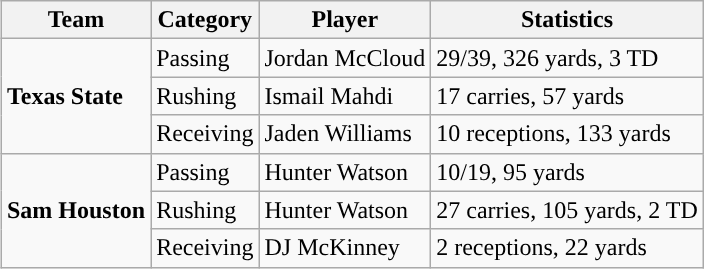<table class="wikitable" style="float: right;">
<tr>
<th>Team</th>
<th>Category</th>
<th>Player</th>
<th>Statistics</th>
</tr>
<tr>
<td rowspan=3><strong>Texas State</strong></td>
<td>Passing</td>
<td>Jordan McCloud</td>
<td>29/39, 326 yards, 3 TD</td>
</tr>
<tr>
<td>Rushing</td>
<td>Ismail Mahdi</td>
<td>17 carries, 57 yards</td>
</tr>
<tr>
<td>Receiving</td>
<td>Jaden Williams</td>
<td>10 receptions, 133 yards</td>
</tr>
<tr>
<td rowspan=3><strong>Sam Houston</strong></td>
<td>Passing</td>
<td>Hunter Watson</td>
<td>10/19, 95 yards</td>
</tr>
<tr>
<td>Rushing</td>
<td>Hunter Watson</td>
<td>27 carries, 105 yards, 2 TD</td>
</tr>
<tr>
<td>Receiving</td>
<td>DJ McKinney</td>
<td>2 receptions, 22 yards</td>
</tr>
</table>
